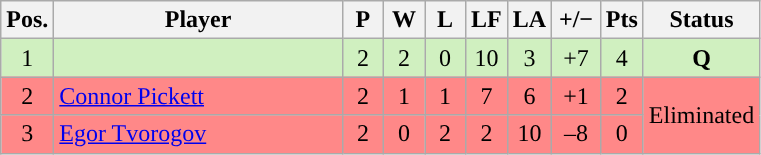<table class="wikitable" style="text-align:center; margin: 1em auto 1em auto, align:left">
<tr>
<th width=20>Pos.</th>
<th width=185>Player</th>
<th width=20>P</th>
<th width=20>W</th>
<th width=20>L</th>
<th width=20>LF</th>
<th width=20>LA</th>
<th width=25>+/−</th>
<th width=20>Pts</th>
<th width=70>Status</th>
</tr>
<tr style="background:#D0F0C0;">
<td>1</td>
<td align=left></td>
<td>2</td>
<td>2</td>
<td>0</td>
<td>10</td>
<td>3</td>
<td>+7</td>
<td>4</td>
<td><strong>Q</strong></td>
</tr>
<tr style="background:#FF8888;">
<td>2</td>
<td align=left> <a href='#'>Connor Pickett</a></td>
<td>2</td>
<td>1</td>
<td>1</td>
<td>7</td>
<td>6</td>
<td>+1</td>
<td>2</td>
<td rowspan=2>Eliminated</td>
</tr>
<tr style="background:#FF8888;">
<td>3</td>
<td align=left> <a href='#'>Egor Tvorogov</a></td>
<td>2</td>
<td>0</td>
<td>2</td>
<td>2</td>
<td>10</td>
<td>–8</td>
<td>0</td>
</tr>
</table>
